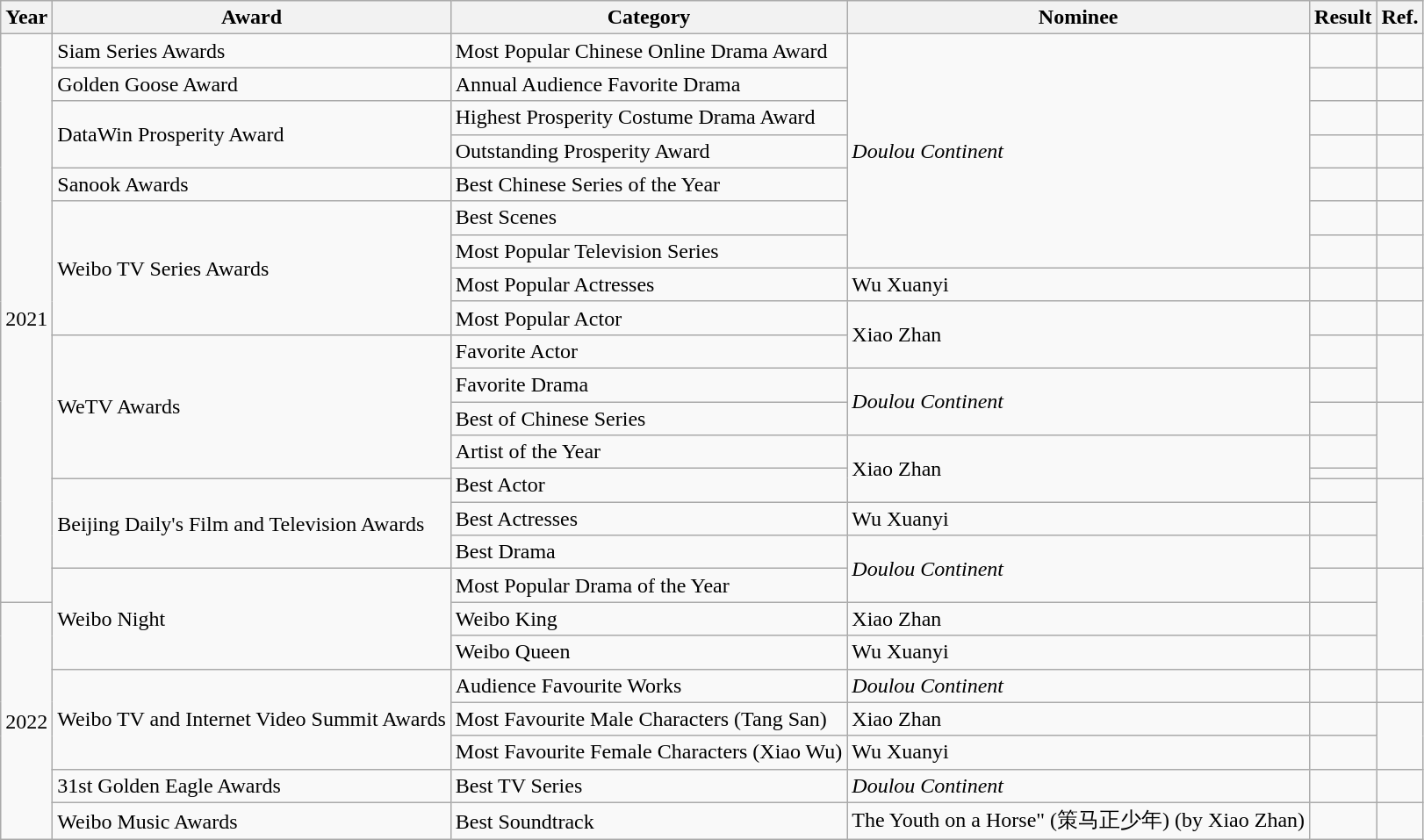<table class="wikitable sortable">
<tr>
<th>Year</th>
<th>Award</th>
<th>Category</th>
<th>Nominee</th>
<th>Result</th>
<th><abbr>Ref.</abbr></th>
</tr>
<tr>
<td rowspan="18">2021</td>
<td>Siam Series Awards</td>
<td>Most Popular Chinese Online Drama Award</td>
<td rowspan="7"><em>Doulou Continent</em></td>
<td></td>
<td></td>
</tr>
<tr>
<td>Golden Goose Award</td>
<td>Annual Audience Favorite Drama</td>
<td></td>
<td></td>
</tr>
<tr>
<td rowspan="2">DataWin Prosperity Award</td>
<td>Highest Prosperity Costume Drama Award</td>
<td></td>
<td></td>
</tr>
<tr>
<td>Outstanding Prosperity Award</td>
<td></td>
<td></td>
</tr>
<tr>
<td>Sanook Awards</td>
<td>Best Chinese Series of the Year</td>
<td></td>
<td></td>
</tr>
<tr>
<td rowspan="4">Weibo TV Series Awards</td>
<td>Best Scenes</td>
<td></td>
<td></td>
</tr>
<tr>
<td>Most Popular Television Series</td>
<td></td>
<td></td>
</tr>
<tr>
<td>Most Popular Actresses</td>
<td>Wu Xuanyi</td>
<td></td>
<td></td>
</tr>
<tr>
<td>Most Popular Actor</td>
<td rowspan="2">Xiao Zhan</td>
<td></td>
<td></td>
</tr>
<tr>
<td rowspan="5">WeTV Awards</td>
<td>Favorite Actor</td>
<td></td>
<td rowspan="2"></td>
</tr>
<tr>
<td>Favorite Drama</td>
<td rowspan="2"><em>Doulou Continent</em></td>
<td></td>
</tr>
<tr>
<td>Best of Chinese Series</td>
<td></td>
<td rowspan="3"></td>
</tr>
<tr>
<td>Artist of the Year</td>
<td rowspan="3">Xiao Zhan</td>
<td></td>
</tr>
<tr>
<td rowspan="2">Best Actor</td>
<td></td>
</tr>
<tr>
<td rowspan="3">Beijing Daily's Film and Television Awards</td>
<td></td>
<td rowspan="3"></td>
</tr>
<tr>
<td>Best Actresses</td>
<td>Wu Xuanyi</td>
<td></td>
</tr>
<tr>
<td>Best Drama</td>
<td rowspan="2"><em>Doulou Continent</em></td>
<td></td>
</tr>
<tr>
<td rowspan="3">Weibo Night</td>
<td>Most Popular Drama of the Year</td>
<td></td>
<td rowspan="3"></td>
</tr>
<tr>
<td rowspan="7">2022</td>
<td>Weibo King</td>
<td>Xiao Zhan</td>
<td></td>
</tr>
<tr>
<td>Weibo Queen</td>
<td>Wu Xuanyi</td>
<td></td>
</tr>
<tr>
<td rowspan="3">Weibo TV and Internet Video Summit Awards</td>
<td>Audience Favourite Works</td>
<td><em>Doulou Continent</em></td>
<td></td>
<td></td>
</tr>
<tr>
<td>Most Favourite Male Characters (Tang San)</td>
<td>Xiao Zhan</td>
<td></td>
<td rowspan="2"></td>
</tr>
<tr>
<td>Most Favourite Female Characters (Xiao Wu)</td>
<td>Wu Xuanyi</td>
<td></td>
</tr>
<tr>
<td>31st Golden Eagle Awards</td>
<td>Best TV Series</td>
<td><em>Doulou Continent</em></td>
<td></td>
<td></td>
</tr>
<tr>
<td>Weibo Music Awards</td>
<td>Best Soundtrack</td>
<td>The Youth on a Horse" (策马正少年) (by Xiao Zhan)</td>
<td></td>
<td></td>
</tr>
</table>
